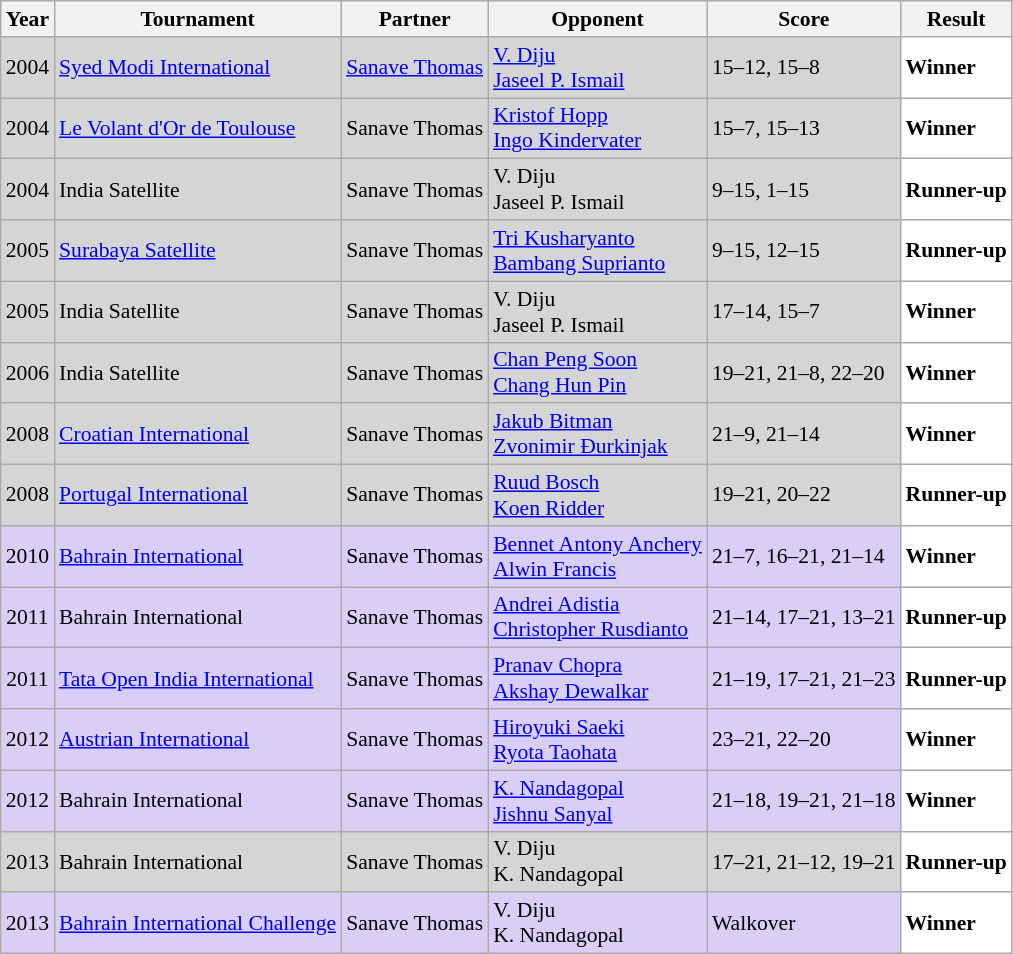<table class="sortable wikitable" style="font-size: 90%;">
<tr>
<th>Year</th>
<th>Tournament</th>
<th>Partner</th>
<th>Opponent</th>
<th>Score</th>
<th>Result</th>
</tr>
<tr style="background:#D5D5D5">
<td align="center">2004</td>
<td align="left"><a href='#'>Syed Modi International</a></td>
<td align="left"> <a href='#'>Sanave Thomas</a></td>
<td align="left"> <a href='#'>V. Diju</a> <br>  <a href='#'>Jaseel P. Ismail</a></td>
<td align="left">15–12, 15–8</td>
<td style="text-align:left; background:white"> <strong>Winner</strong></td>
</tr>
<tr style="background:#D5D5D5">
<td align="center">2004</td>
<td align="left"><a href='#'>Le Volant d'Or de Toulouse</a></td>
<td align="left"> Sanave Thomas</td>
<td align="left"> <a href='#'>Kristof Hopp</a> <br>  <a href='#'>Ingo Kindervater</a></td>
<td align="left">15–7, 15–13</td>
<td style="text-align:left; background:white"> <strong>Winner</strong></td>
</tr>
<tr style="background:#D5D5D5">
<td align="center">2004</td>
<td align="left">India Satellite</td>
<td align="left"> Sanave Thomas</td>
<td align="left"> V. Diju <br>  Jaseel P. Ismail</td>
<td align="left">9–15, 1–15</td>
<td style="text-align:left; background:white"> <strong>Runner-up</strong></td>
</tr>
<tr style="background:#D5D5D5">
<td align="center">2005</td>
<td align="left"><a href='#'>Surabaya Satellite</a></td>
<td align="left"> Sanave Thomas</td>
<td align="left"> <a href='#'>Tri Kusharyanto</a> <br>  <a href='#'>Bambang Suprianto</a></td>
<td align="left">9–15, 12–15</td>
<td style="text-align:left; background:white"> <strong>Runner-up</strong></td>
</tr>
<tr style="background:#D5D5D5">
<td align="center">2005</td>
<td align="left">India Satellite</td>
<td align="left"> Sanave Thomas</td>
<td align="left"> V. Diju <br>  Jaseel P. Ismail</td>
<td align="left">17–14, 15–7</td>
<td style="text-align:left; background:white"> <strong>Winner</strong></td>
</tr>
<tr style="background:#D5D5D5">
<td align="center">2006</td>
<td align="left">India Satellite</td>
<td align="left"> Sanave Thomas</td>
<td align="left"> <a href='#'>Chan Peng Soon</a> <br>  <a href='#'>Chang Hun Pin</a></td>
<td align="left">19–21, 21–8, 22–20</td>
<td style="text-align:left; background:white"> <strong>Winner</strong></td>
</tr>
<tr style="background:#D5D5D5">
<td align="center">2008</td>
<td align="left"><a href='#'>Croatian International</a></td>
<td align="left"> Sanave Thomas</td>
<td align="left"> <a href='#'>Jakub Bitman</a> <br>  <a href='#'>Zvonimir Đurkinjak</a></td>
<td align="left">21–9, 21–14</td>
<td style="text-align:left; background:white"> <strong>Winner</strong></td>
</tr>
<tr style="background:#D5D5D5">
<td align="center">2008</td>
<td align="left"><a href='#'>Portugal International</a></td>
<td align="left"> Sanave Thomas</td>
<td align="left"> <a href='#'>Ruud Bosch</a> <br>  <a href='#'>Koen Ridder</a></td>
<td align="left">19–21, 20–22</td>
<td style="text-align:left; background:white"> <strong>Runner-up</strong></td>
</tr>
<tr style="background:#D8CEF6">
<td align="center">2010</td>
<td align="left"><a href='#'>Bahrain International</a></td>
<td align="left"> Sanave Thomas</td>
<td align="left"> <a href='#'>Bennet Antony Anchery</a> <br>  <a href='#'>Alwin Francis</a></td>
<td align="left">21–7, 16–21, 21–14</td>
<td style="text-align:left; background:white"> <strong>Winner</strong></td>
</tr>
<tr style="background:#D8CEF6">
<td align="center">2011</td>
<td align="left">Bahrain International</td>
<td align="left"> Sanave Thomas</td>
<td align="left"> <a href='#'>Andrei Adistia</a> <br>  <a href='#'>Christopher Rusdianto</a></td>
<td align="left">21–14, 17–21, 13–21</td>
<td style="text-align:left; background:white"> <strong>Runner-up</strong></td>
</tr>
<tr style="background:#D8CEF6">
<td align="center">2011</td>
<td align="left"><a href='#'>Tata Open India International</a></td>
<td align="left"> Sanave Thomas</td>
<td align="left"> <a href='#'>Pranav Chopra</a> <br>  <a href='#'>Akshay Dewalkar</a></td>
<td align="left">21–19, 17–21, 21–23</td>
<td style="text-align:left; background:white"> <strong>Runner-up</strong></td>
</tr>
<tr style="background:#D8CEF6">
<td align="center">2012</td>
<td align="left"><a href='#'>Austrian International</a></td>
<td align="left"> Sanave Thomas</td>
<td align="left"> <a href='#'>Hiroyuki Saeki</a> <br>  <a href='#'>Ryota Taohata</a></td>
<td align="left">23–21, 22–20</td>
<td style="text-align:left; background:white"> <strong>Winner</strong></td>
</tr>
<tr style="background:#D8CEF6">
<td align="center">2012</td>
<td align="left">Bahrain International</td>
<td align="left"> Sanave Thomas</td>
<td align="left"> <a href='#'>K. Nandagopal</a> <br>  <a href='#'>Jishnu Sanyal</a></td>
<td align="left">21–18, 19–21, 21–18</td>
<td style="text-align:left; background:white"> <strong>Winner</strong></td>
</tr>
<tr style="background:#D5D5D5">
<td align="center">2013</td>
<td align="left">Bahrain International</td>
<td align="left"> Sanave Thomas</td>
<td align="left"> V. Diju <br>  K. Nandagopal</td>
<td align="left">17–21, 21–12, 19–21</td>
<td style="text-align:left; background:white"> <strong>Runner-up</strong></td>
</tr>
<tr style="background:#D8CEF6">
<td align="center">2013</td>
<td align="left"><a href='#'>Bahrain International Challenge</a></td>
<td align="left"> Sanave Thomas</td>
<td align="left"> V. Diju <br>  K. Nandagopal</td>
<td align="left">Walkover</td>
<td style="text-align:left; background:white"> <strong>Winner</strong></td>
</tr>
</table>
